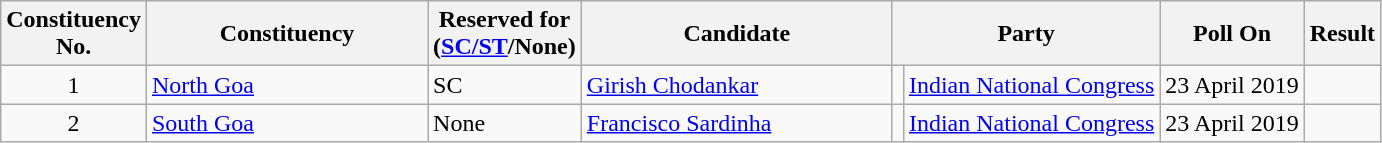<table class= "wikitable sortable">
<tr>
<th>Constituency <br> No.</th>
<th style="width:180px;">Constituency</th>
<th>Reserved for<br>(<a href='#'>SC/ST</a>/None)</th>
<th style="width:200px;">Candidate </th>
<th colspan="2">Party</th>
<th>Poll On</th>
<th>Result</th>
</tr>
<tr>
<td style="text-align:center;">1</td>
<td><a href='#'>North Goa</a></td>
<td>SC</td>
<td><a href='#'>Girish Chodankar</a></td>
<td bgcolor=></td>
<td><a href='#'>Indian National Congress</a></td>
<td>23 April 2019</td>
<td></td>
</tr>
<tr>
<td style="text-align:center;">2</td>
<td><a href='#'>South Goa</a></td>
<td>None</td>
<td><a href='#'>Francisco Sardinha</a></td>
<td bgcolor=></td>
<td><a href='#'>Indian National Congress</a></td>
<td>23 April 2019</td>
<td></td>
</tr>
</table>
